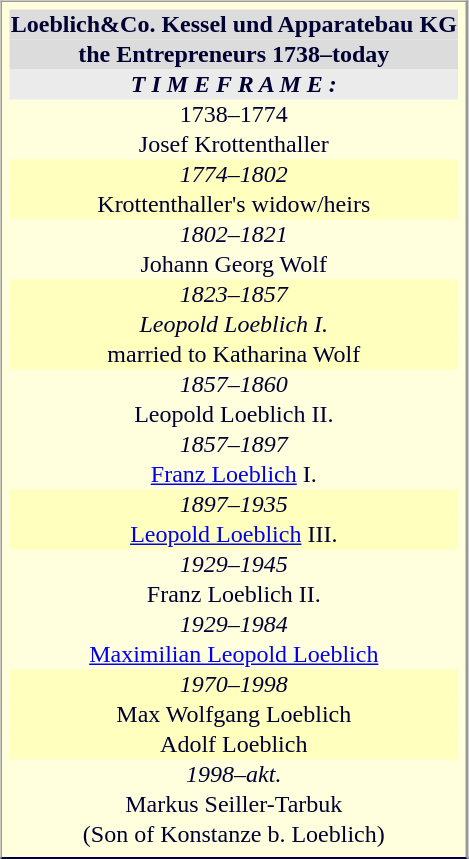<table tableborder="2" cellspacing="0" style="padding: 0.3em; float:right; margin: 5px 5px 1em 1em; border:1px solid #999; border-bottom:2px solid; border-right-width: 2px; background:#ffffde; color:#000033; text-align:center;">
<tr -->
</tr>
<tr -->
<td bgcolor="#DCDCDC"><strong>Loeblich&Co. Kessel und Apparatebau KG</strong></td>
</tr>
<tr -->
<td bgcolor="#DCDCDC"><strong>the Entrepreneurs 1738–today</strong></td>
</tr>
<tr -->
<td bgcolor="#EBEBEB"><strong><em>T I M E F R A M E :</em></strong></td>
</tr>
<tr>
<td>1738–1774</td>
</tr>
<tr>
<td>Josef Krottenthaller</td>
</tr>
<tr>
<td bgcolor="#ffffbe"><em>1774–1802</em></td>
</tr>
<tr>
<td bgcolor="#ffffbe">Krottenthaller's widow/heirs</td>
</tr>
<tr>
<td><em>1802–1821</em></td>
</tr>
<tr>
<td>Johann Georg Wolf</td>
</tr>
<tr>
<td bgcolor="#ffffbe"><em>1823–1857</em></td>
</tr>
<tr>
<td bgcolor="#ffffbe"><em>Leopold Loeblich I.</em></td>
</tr>
<tr>
<td bgcolor="#ffffbe">married to Katharina Wolf</td>
</tr>
<tr>
<td><em>1857–1860</em></td>
</tr>
<tr>
<td>Leopold Loeblich II.</td>
</tr>
<tr>
<td><em>1857–1897</em></td>
</tr>
<tr>
<td><a href='#'>Franz Loeblich</a> I.</td>
</tr>
<tr>
</tr>
<tr>
<td bgcolor="#ffffbe"><em>1897–1935</em></td>
</tr>
<tr>
<td bgcolor="#ffffbe"><a href='#'>Leopold Loeblich</a> III.</td>
</tr>
<tr>
<td><em>1929–1945</em></td>
</tr>
<tr>
<td>Franz Loeblich II.</td>
</tr>
<tr>
<td><em>1929–1984</em></td>
</tr>
<tr>
<td><a href='#'>Maximilian Leopold Loeblich</a></td>
</tr>
<tr>
<td bgcolor="#ffffbe"><em>1970–1998</em></td>
</tr>
<tr>
<td bgcolor="#ffffbe">Max Wolfgang Loeblich</td>
</tr>
<tr>
<td bgcolor="#ffffbe">Adolf Loeblich</td>
</tr>
<tr>
<td><em>1998–akt.</em></td>
</tr>
<tr>
<td>Markus Seiller-Tarbuk</td>
</tr>
<tr>
<td>(Son of Konstanze b. Loeblich)</td>
</tr>
<tr>
</tr>
</table>
